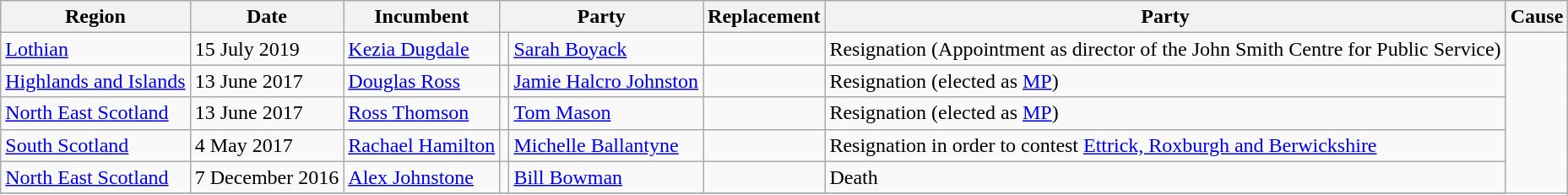<table class="wikitable" colspan=9||->
<tr>
<th>Region</th>
<th>Date</th>
<th>Incumbent</th>
<th colspan=2>Party</th>
<th>Replacement</th>
<th colspan=2>Party</th>
<th>Cause</th>
</tr>
<tr>
<td><a href='#'>Lothian</a></td>
<td>15 July 2019 </td>
<td><a href='#'>Kezia Dugdale</a></td>
<td></td>
<td><a href='#'>Sarah Boyack</a></td>
<td></td>
<td>Resignation (Appointment as director of the John Smith Centre for Public Service)</td>
</tr>
<tr>
<td><a href='#'>Highlands and Islands</a></td>
<td>13 June 2017</td>
<td><a href='#'>Douglas Ross</a></td>
<td></td>
<td><a href='#'>Jamie Halcro Johnston</a></td>
<td></td>
<td>Resignation (elected as <a href='#'>MP</a>)</td>
</tr>
<tr>
<td><a href='#'>North East Scotland</a></td>
<td>13 June 2017</td>
<td><a href='#'>Ross Thomson</a></td>
<td></td>
<td><a href='#'>Tom Mason</a></td>
<td></td>
<td>Resignation (elected as <a href='#'>MP</a>)</td>
</tr>
<tr>
<td><a href='#'>South Scotland</a></td>
<td>4 May 2017</td>
<td><a href='#'>Rachael Hamilton</a></td>
<td></td>
<td><a href='#'>Michelle Ballantyne</a></td>
<td></td>
<td>Resignation in order to contest <a href='#'>Ettrick, Roxburgh and Berwickshire</a></td>
</tr>
<tr>
<td><a href='#'>North East Scotland</a></td>
<td>7 December 2016</td>
<td><a href='#'>Alex Johnstone</a></td>
<td></td>
<td><a href='#'>Bill Bowman</a></td>
<td></td>
<td>Death</td>
</tr>
<tr>
</tr>
</table>
